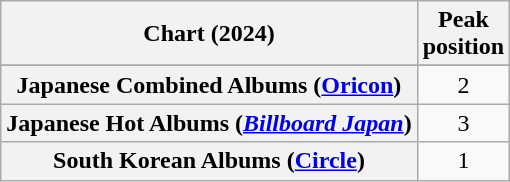<table class="wikitable plainrowheaders sortable" style="text-align:center">
<tr>
<th scope="col">Chart (2024)</th>
<th scope="col">Peak<br>position</th>
</tr>
<tr>
</tr>
<tr>
<th scope="row">Japanese Combined Albums (<a href='#'>Oricon</a>)</th>
<td>2</td>
</tr>
<tr>
<th scope="row">Japanese Hot Albums (<em><a href='#'>Billboard Japan</a></em>)</th>
<td>3</td>
</tr>
<tr>
<th scope="row">South Korean Albums (<a href='#'>Circle</a>)</th>
<td>1</td>
</tr>
</table>
